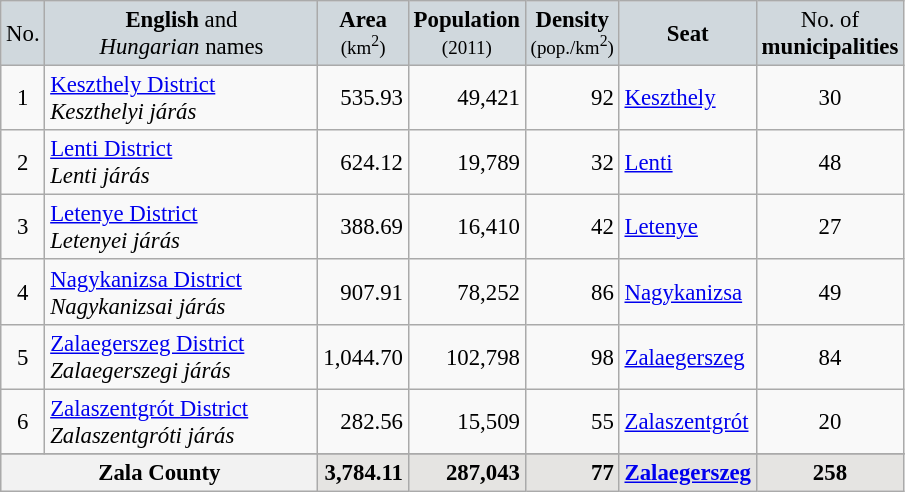<table class="wikitable" style="font-size:95%">
<tr bgcolor="D0D8DD">
<td align="center">No.</td>
<td style=width:175px; align="center"><strong>English</strong> and<br><em>Hungarian</em> names</td>
<td align="center"><strong>Area</strong><br> <small>(km<sup>2</sup>)</small></td>
<td align="center"><strong>Population</strong><br> <small>(2011)</small></td>
<td align="center"><strong>Density</strong><br> <small>(pop./km<sup>2</sup>)</small></td>
<td align="center"><strong>Seat</strong></td>
<td align="center">No. of<br><strong>municipalities</strong></td>
</tr>
<tr>
<td align="center">1</td>
<td><a href='#'>Keszthely District</a><br> <em>Keszthelyi járás</em></td>
<td align="right">535.93</td>
<td align="right">49,421</td>
<td align="right">92</td>
<td><a href='#'>Keszthely</a></td>
<td align="center">30</td>
</tr>
<tr>
<td align="center">2</td>
<td><a href='#'>Lenti District</a><br> <em>Lenti járás</em></td>
<td align="right">624.12</td>
<td align="right">19,789</td>
<td align="right">32</td>
<td><a href='#'>Lenti</a></td>
<td align="center">48</td>
</tr>
<tr>
<td align="center">3</td>
<td><a href='#'>Letenye District</a><br> <em>Letenyei járás</em></td>
<td align="right">388.69</td>
<td align="right">16,410</td>
<td align="right">42</td>
<td><a href='#'>Letenye</a></td>
<td align="center">27</td>
</tr>
<tr>
<td align="center">4</td>
<td><a href='#'>Nagykanizsa District</a><br> <em>Nagykanizsai járás</em></td>
<td align="right">907.91</td>
<td align="right">78,252</td>
<td align="right">86</td>
<td><a href='#'>Nagykanizsa</a></td>
<td align="center">49</td>
</tr>
<tr>
<td align="center">5</td>
<td><a href='#'>Zalaegerszeg District</a><br> <em>Zalaegerszegi járás</em></td>
<td align="right">1,044.70</td>
<td align="right">102,798</td>
<td align="right">98</td>
<td><a href='#'>Zalaegerszeg</a></td>
<td align="center">84</td>
</tr>
<tr>
<td align="center">6</td>
<td><a href='#'>Zalaszentgrót District</a><br> <em>Zalaszentgróti járás</em></td>
<td align="right">282.56</td>
<td align="right">15,509</td>
<td align="right">55</td>
<td><a href='#'>Zalaszentgrót</a></td>
<td align="center">20</td>
</tr>
<tr>
</tr>
<tr bgcolor="E5E4E2">
<th colspan="2">Zala County</th>
<td align="right"><strong>3,784.11</strong></td>
<td align="right"><strong>287,043</strong></td>
<td align="right"><strong>77</strong></td>
<td><strong><a href='#'>Zalaegerszeg</a></strong></td>
<td align="center"><strong>258</strong></td>
</tr>
</table>
